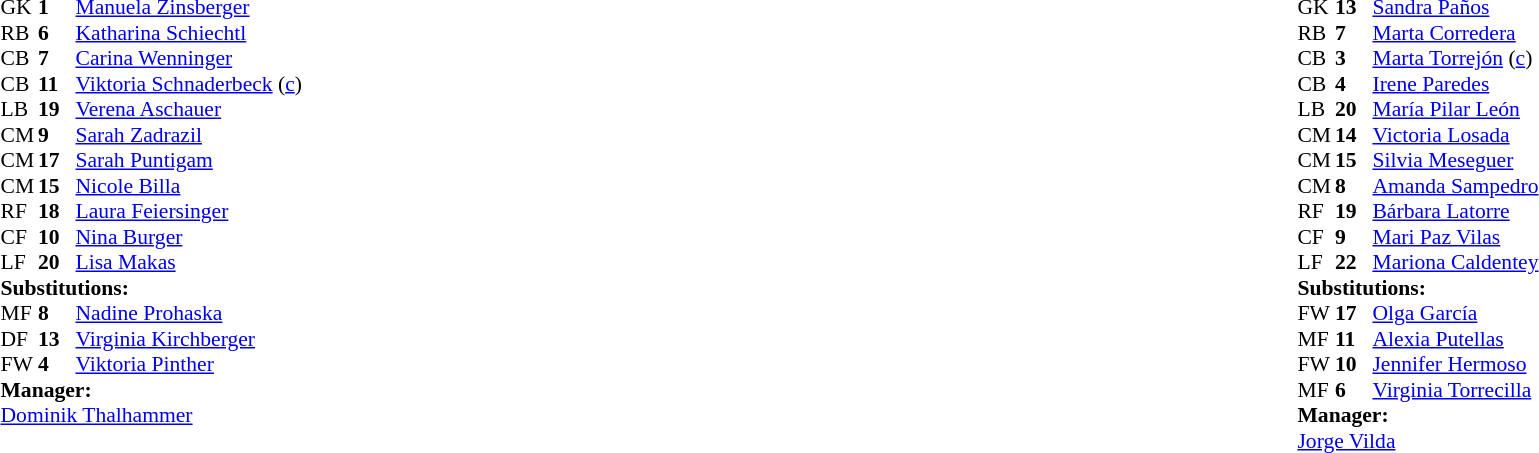<table width="100%">
<tr>
<td valign="top" width="40%"><br><table style="font-size:90%" cellspacing="0" cellpadding="0">
<tr>
<th width=25></th>
<th width=25></th>
</tr>
<tr>
<td>GK</td>
<td><strong>1</strong></td>
<td><a href='#'>Manuela Zinsberger</a></td>
</tr>
<tr>
<td>RB</td>
<td><strong>6</strong></td>
<td><a href='#'>Katharina Schiechtl</a></td>
</tr>
<tr>
<td>CB</td>
<td><strong>7</strong></td>
<td><a href='#'>Carina Wenninger</a></td>
<td></td>
</tr>
<tr>
<td>CB</td>
<td><strong>11</strong></td>
<td><a href='#'>Viktoria Schnaderbeck</a> (<a href='#'>c</a>)</td>
</tr>
<tr>
<td>LB</td>
<td><strong>19</strong></td>
<td><a href='#'>Verena Aschauer</a></td>
<td></td>
</tr>
<tr>
<td>CM</td>
<td><strong>9</strong></td>
<td><a href='#'>Sarah Zadrazil</a></td>
<td></td>
<td></td>
</tr>
<tr>
<td>CM</td>
<td><strong>17</strong></td>
<td><a href='#'>Sarah Puntigam</a></td>
</tr>
<tr>
<td>CM</td>
<td><strong>15</strong></td>
<td><a href='#'>Nicole Billa</a></td>
<td></td>
<td></td>
</tr>
<tr>
<td>RF</td>
<td><strong>18</strong></td>
<td><a href='#'>Laura Feiersinger</a></td>
</tr>
<tr>
<td>CF</td>
<td><strong>10</strong></td>
<td><a href='#'>Nina Burger</a></td>
</tr>
<tr>
<td>LF</td>
<td><strong>20</strong></td>
<td><a href='#'>Lisa Makas</a></td>
<td></td>
<td></td>
</tr>
<tr>
<td colspan=3><strong>Substitutions:</strong></td>
</tr>
<tr>
<td>MF</td>
<td><strong>8</strong></td>
<td><a href='#'>Nadine Prohaska</a></td>
<td></td>
<td></td>
</tr>
<tr>
<td>DF</td>
<td><strong>13</strong></td>
<td><a href='#'>Virginia Kirchberger</a></td>
<td></td>
<td></td>
</tr>
<tr>
<td>FW</td>
<td><strong>4</strong></td>
<td><a href='#'>Viktoria Pinther</a></td>
<td></td>
<td></td>
</tr>
<tr>
<td colspan=3><strong>Manager:</strong></td>
</tr>
<tr>
<td colspan=3><a href='#'>Dominik Thalhammer</a></td>
</tr>
</table>
</td>
<td valign="top"></td>
<td valign="top" width="50%"><br><table style="font-size:90%; margin:auto" cellspacing="0" cellpadding="0">
<tr>
<th width=25></th>
<th width=25></th>
</tr>
<tr>
<td>GK</td>
<td><strong>13</strong></td>
<td><a href='#'>Sandra Paños</a></td>
</tr>
<tr>
<td>RB</td>
<td><strong>7</strong></td>
<td><a href='#'>Marta Corredera</a></td>
</tr>
<tr>
<td>CB</td>
<td><strong>3</strong></td>
<td><a href='#'>Marta Torrejón</a> (<a href='#'>c</a>)</td>
<td></td>
</tr>
<tr>
<td>CB</td>
<td><strong>4</strong></td>
<td><a href='#'>Irene Paredes</a></td>
</tr>
<tr>
<td>LB</td>
<td><strong>20</strong></td>
<td><a href='#'>María Pilar León</a></td>
<td></td>
</tr>
<tr>
<td>CM</td>
<td><strong>14</strong></td>
<td><a href='#'>Victoria Losada</a></td>
<td></td>
<td></td>
</tr>
<tr>
<td>CM</td>
<td><strong>15</strong></td>
<td><a href='#'>Silvia Meseguer</a></td>
</tr>
<tr>
<td>CM</td>
<td><strong>8</strong></td>
<td><a href='#'>Amanda Sampedro</a></td>
</tr>
<tr>
<td>RF</td>
<td><strong>19</strong></td>
<td><a href='#'>Bárbara Latorre</a></td>
<td></td>
<td></td>
</tr>
<tr>
<td>CF</td>
<td><strong>9</strong></td>
<td><a href='#'>Mari Paz Vilas</a></td>
<td></td>
<td></td>
</tr>
<tr>
<td>LF</td>
<td><strong>22</strong></td>
<td><a href='#'>Mariona Caldentey</a></td>
<td></td>
<td></td>
</tr>
<tr>
<td colspan=3><strong>Substitutions:</strong></td>
</tr>
<tr>
<td>FW</td>
<td><strong>17</strong></td>
<td><a href='#'>Olga García</a></td>
<td></td>
<td></td>
</tr>
<tr>
<td>MF</td>
<td><strong>11</strong></td>
<td><a href='#'>Alexia Putellas</a></td>
<td></td>
<td></td>
</tr>
<tr>
<td>FW</td>
<td><strong>10</strong></td>
<td><a href='#'>Jennifer Hermoso</a></td>
<td></td>
<td></td>
</tr>
<tr>
<td>MF</td>
<td><strong>6</strong></td>
<td><a href='#'>Virginia Torrecilla</a></td>
<td></td>
<td></td>
</tr>
<tr>
<td colspan=3><strong>Manager:</strong></td>
</tr>
<tr>
<td colspan=3><a href='#'>Jorge Vilda</a></td>
</tr>
</table>
</td>
</tr>
</table>
